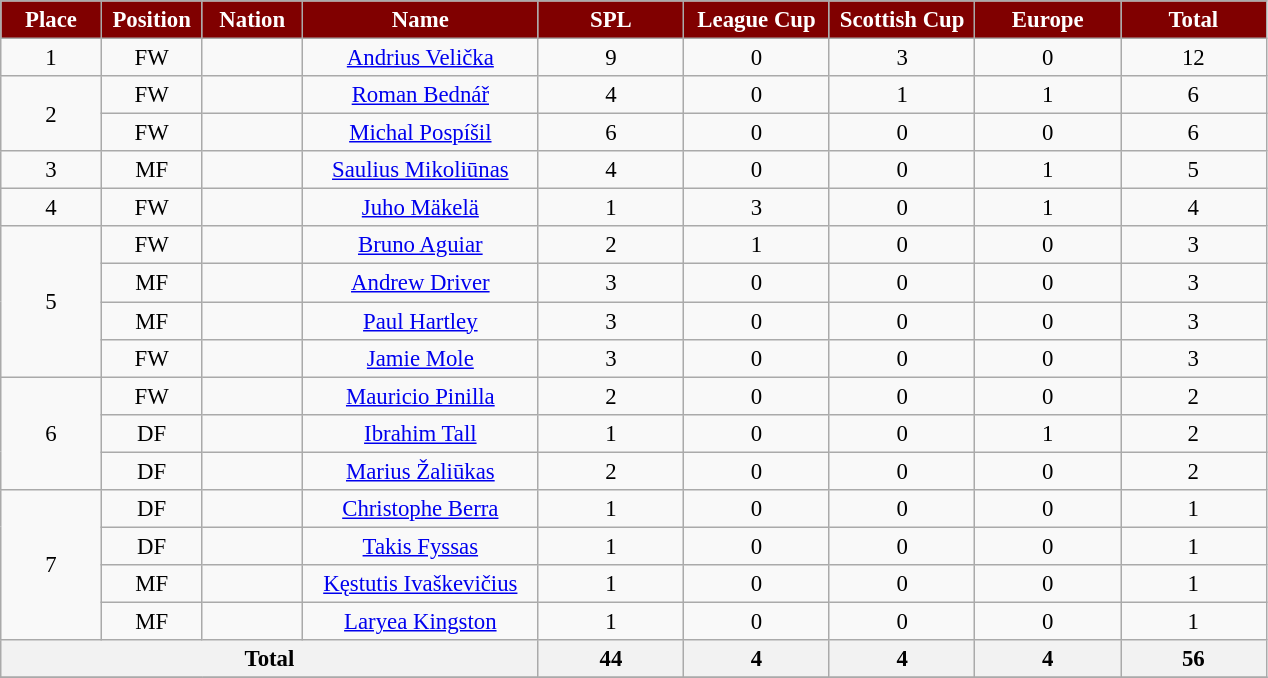<table class="wikitable" style="font-size: 95%; text-align: center;">
<tr>
<th style="background:maroon; color:white;" scope="col" width=60>Place</th>
<th style="background:maroon; color:white;" scope="col" width=60>Position</th>
<th style="background:maroon; color:white;" scope="col" width=60>Nation</th>
<th style="background:maroon; color:white;" scope="col" width=150>Name</th>
<th style="background:maroon; color:white;" scope="col" width=90>SPL</th>
<th style="background:maroon; color:white;" scope="col" width=90>League Cup</th>
<th style="background:maroon; color:white;" scope="col" width=90>Scottish Cup</th>
<th style="background:maroon; color:white;" scope="col" width=90>Europe</th>
<th style="background:maroon; color:white;" scope="col" width=90>Total</th>
</tr>
<tr>
<td>1</td>
<td>FW</td>
<td></td>
<td><a href='#'>Andrius Velička</a></td>
<td>9</td>
<td>0</td>
<td>3</td>
<td>0</td>
<td>12</td>
</tr>
<tr>
<td rowspan=2>2</td>
<td>FW</td>
<td></td>
<td><a href='#'>Roman Bednář</a></td>
<td>4</td>
<td>0</td>
<td>1</td>
<td>1</td>
<td>6</td>
</tr>
<tr>
<td>FW</td>
<td></td>
<td><a href='#'>Michal Pospíšil</a></td>
<td>6</td>
<td>0</td>
<td>0</td>
<td>0</td>
<td>6</td>
</tr>
<tr>
<td>3</td>
<td>MF</td>
<td></td>
<td><a href='#'>Saulius Mikoliūnas</a></td>
<td>4</td>
<td>0</td>
<td>0</td>
<td>1</td>
<td>5</td>
</tr>
<tr>
<td>4</td>
<td>FW</td>
<td></td>
<td><a href='#'>Juho Mäkelä</a></td>
<td>1</td>
<td>3</td>
<td>0</td>
<td>1</td>
<td>4</td>
</tr>
<tr>
<td rowspan=4>5</td>
<td>FW</td>
<td></td>
<td><a href='#'>Bruno Aguiar</a></td>
<td>2</td>
<td>1</td>
<td>0</td>
<td>0</td>
<td>3</td>
</tr>
<tr>
<td>MF</td>
<td></td>
<td><a href='#'>Andrew Driver</a></td>
<td>3</td>
<td>0</td>
<td>0</td>
<td>0</td>
<td>3</td>
</tr>
<tr>
<td>MF</td>
<td></td>
<td><a href='#'>Paul Hartley</a></td>
<td>3</td>
<td>0</td>
<td>0</td>
<td>0</td>
<td>3</td>
</tr>
<tr>
<td>FW</td>
<td></td>
<td><a href='#'>Jamie Mole</a></td>
<td>3</td>
<td>0</td>
<td>0</td>
<td>0</td>
<td>3</td>
</tr>
<tr>
<td rowspan=3>6</td>
<td>FW</td>
<td></td>
<td><a href='#'>Mauricio Pinilla</a></td>
<td>2</td>
<td>0</td>
<td>0</td>
<td>0</td>
<td>2</td>
</tr>
<tr>
<td>DF</td>
<td></td>
<td><a href='#'>Ibrahim Tall</a></td>
<td>1</td>
<td>0</td>
<td>0</td>
<td>1</td>
<td>2</td>
</tr>
<tr>
<td>DF</td>
<td></td>
<td><a href='#'>Marius Žaliūkas</a></td>
<td>2</td>
<td>0</td>
<td>0</td>
<td>0</td>
<td>2</td>
</tr>
<tr>
<td rowspan=4>7</td>
<td>DF</td>
<td></td>
<td><a href='#'>Christophe Berra</a></td>
<td>1</td>
<td>0</td>
<td>0</td>
<td>0</td>
<td>1</td>
</tr>
<tr>
<td>DF</td>
<td></td>
<td><a href='#'>Takis Fyssas</a></td>
<td>1</td>
<td>0</td>
<td>0</td>
<td>0</td>
<td>1</td>
</tr>
<tr>
<td>MF</td>
<td></td>
<td><a href='#'>Kęstutis Ivaškevičius</a></td>
<td>1</td>
<td>0</td>
<td>0</td>
<td>0</td>
<td>1</td>
</tr>
<tr>
<td>MF</td>
<td></td>
<td><a href='#'>Laryea Kingston</a></td>
<td>1</td>
<td>0</td>
<td>0</td>
<td>0</td>
<td>1</td>
</tr>
<tr>
<th colspan=4>Total</th>
<th>44</th>
<th>4</th>
<th>4</th>
<th>4</th>
<th>56</th>
</tr>
<tr>
</tr>
</table>
